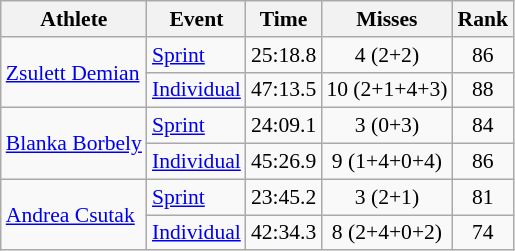<table class="wikitable" style="font-size:90%">
<tr>
<th>Athlete</th>
<th>Event</th>
<th>Time</th>
<th>Misses</th>
<th>Rank</th>
</tr>
<tr align=center>
<td align=left rowspan=2><a href='#'>Zsulett Demian</a></td>
<td align=left><a href='#'>Sprint</a></td>
<td>25:18.8</td>
<td>4 (2+2)</td>
<td>86</td>
</tr>
<tr align=center>
<td align=left><a href='#'>Individual</a></td>
<td>47:13.5</td>
<td>10 (2+1+4+3)</td>
<td>88</td>
</tr>
<tr align=center>
<td align=left rowspan=2><a href='#'>Blanka Borbely</a></td>
<td align=left><a href='#'>Sprint</a></td>
<td>24:09.1</td>
<td>3 (0+3)</td>
<td>84</td>
</tr>
<tr align=center>
<td align=left><a href='#'>Individual</a></td>
<td>45:26.9</td>
<td>9 (1+4+0+4)</td>
<td>86</td>
</tr>
<tr align=center>
<td align=left rowspan=2><a href='#'>Andrea Csutak</a></td>
<td align=left><a href='#'>Sprint</a></td>
<td>23:45.2</td>
<td>3 (2+1)</td>
<td>81</td>
</tr>
<tr align=center>
<td align=left><a href='#'>Individual</a></td>
<td>42:34.3</td>
<td>8 (2+4+0+2)</td>
<td>74</td>
</tr>
</table>
